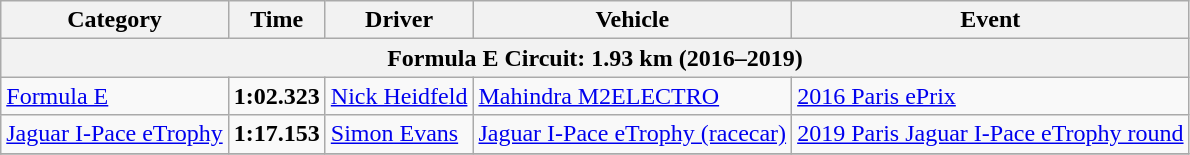<table class="wikitable">
<tr>
<th>Category</th>
<th>Time</th>
<th>Driver</th>
<th>Vehicle</th>
<th>Event</th>
</tr>
<tr>
<th colspan=5>Formula E Circuit: 1.93 km (2016–2019)</th>
</tr>
<tr>
<td><a href='#'>Formula E</a></td>
<td><strong>1:02.323</strong></td>
<td><a href='#'>Nick Heidfeld</a></td>
<td><a href='#'>Mahindra M2ELECTRO</a></td>
<td><a href='#'>2016 Paris ePrix</a></td>
</tr>
<tr>
<td><a href='#'>Jaguar I-Pace eTrophy</a></td>
<td><strong>1:17.153</strong></td>
<td><a href='#'>Simon Evans</a></td>
<td><a href='#'>Jaguar I-Pace eTrophy (racecar)</a></td>
<td><a href='#'>2019 Paris Jaguar I-Pace eTrophy round</a></td>
</tr>
<tr>
</tr>
</table>
